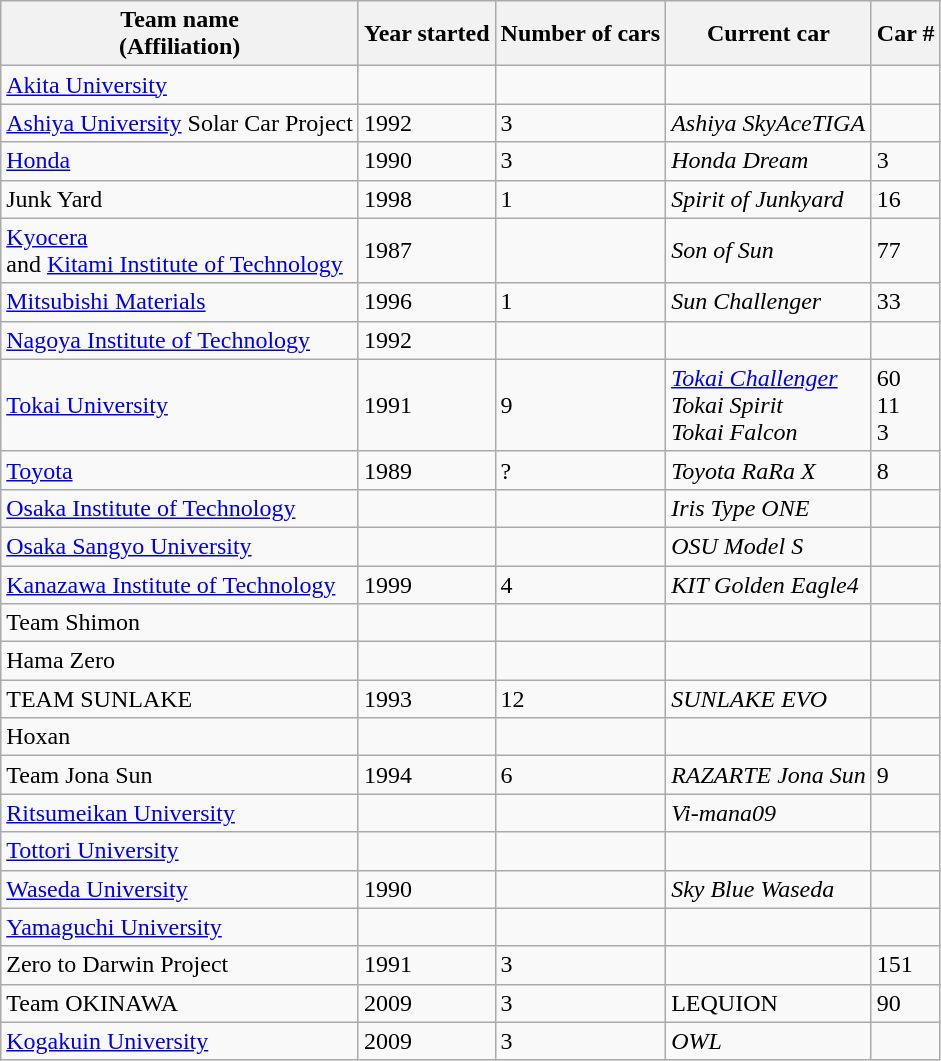<table class="wikitable">
<tr ">
<th><strong>Team name<br>(Affiliation)</strong></th>
<th><strong>Year started</strong></th>
<th><strong>Number of cars</strong></th>
<th><strong>Current car</strong></th>
<th><strong>Car #</strong></th>
</tr>
<tr>
<td><a href='#'>Akita University</a></td>
<td></td>
<td></td>
<td></td>
<td></td>
</tr>
<tr>
<td><a href='#'>Ashiya University</a> Solar Car Project</td>
<td>1992</td>
<td>3</td>
<td><em>Ashiya SkyAceTIGA</em></td>
<td></td>
</tr>
<tr>
<td><a href='#'>Honda</a></td>
<td>1990</td>
<td>3</td>
<td><em>Honda Dream</em></td>
<td>3</td>
</tr>
<tr>
<td>Junk Yard</td>
<td>1998</td>
<td>1</td>
<td><em>Spirit of Junkyard</em></td>
<td>16</td>
</tr>
<tr>
<td><a href='#'>Kyocera</a><br>and <a href='#'>Kitami Institute of Technology</a></td>
<td>1987</td>
<td></td>
<td><em>Son of Sun</em></td>
<td>77</td>
</tr>
<tr>
<td><a href='#'>Mitsubishi Materials</a></td>
<td>1996</td>
<td>1</td>
<td><em>Sun Challenger</em></td>
<td>33</td>
</tr>
<tr>
<td><a href='#'>Nagoya Institute of Technology</a></td>
<td>1992</td>
<td></td>
<td></td>
<td></td>
</tr>
<tr>
<td><a href='#'>Tokai University</a></td>
<td>1991</td>
<td>9</td>
<td><em><a href='#'>Tokai Challenger</a><br>Tokai Spirit<br>Tokai Falcon</em></td>
<td>60<br>11<br>3</td>
</tr>
<tr>
<td><a href='#'>Toyota</a></td>
<td>1989</td>
<td>?</td>
<td><em>Toyota RaRa X</em></td>
<td>8</td>
</tr>
<tr>
<td><a href='#'>Osaka Institute of Technology</a></td>
<td></td>
<td></td>
<td><em>Iris Type ONE</em></td>
<td></td>
</tr>
<tr>
<td><a href='#'>Osaka Sangyo University</a></td>
<td></td>
<td></td>
<td><em>OSU Model S</em></td>
<td></td>
</tr>
<tr>
<td><a href='#'>Kanazawa Institute of Technology</a></td>
<td>1999</td>
<td>4</td>
<td><em>KIT Golden Eagle4</em></td>
<td></td>
</tr>
<tr>
<td>Team Shimon</td>
<td></td>
<td></td>
<td></td>
<td></td>
</tr>
<tr>
<td>Hama Zero</td>
<td></td>
<td></td>
<td></td>
<td></td>
</tr>
<tr>
<td>TEAM SUNLAKE</td>
<td>1993</td>
<td>12</td>
<td><em>SUNLAKE EVO</em></td>
<td></td>
</tr>
<tr>
<td>Hoxan</td>
<td></td>
<td></td>
<td></td>
<td></td>
</tr>
<tr>
<td>Team Jona Sun</td>
<td>1994</td>
<td>6</td>
<td><em>RAZARTE Jona Sun</em></td>
<td>9</td>
</tr>
<tr>
<td><a href='#'>Ritsumeikan University</a></td>
<td></td>
<td></td>
<td><em>Vi-mana09</em></td>
<td></td>
</tr>
<tr>
<td><a href='#'>Tottori University</a></td>
<td></td>
<td></td>
<td></td>
<td></td>
</tr>
<tr>
<td><a href='#'>Waseda University</a></td>
<td>1990</td>
<td></td>
<td><em>Sky Blue Waseda</em></td>
<td></td>
</tr>
<tr>
<td><a href='#'>Yamaguchi University</a></td>
<td></td>
<td></td>
<td></td>
<td></td>
</tr>
<tr>
<td>Zero to Darwin Project</td>
<td>1991</td>
<td>3</td>
<td></td>
<td>151</td>
</tr>
<tr>
<td>Team OKINAWA</td>
<td>2009</td>
<td>3</td>
<td>LEQUION</td>
<td>90</td>
</tr>
<tr>
<td><a href='#'>Kogakuin University</a></td>
<td>2009</td>
<td>3</td>
<td><em>OWL</em></td>
<td></td>
</tr>
</table>
